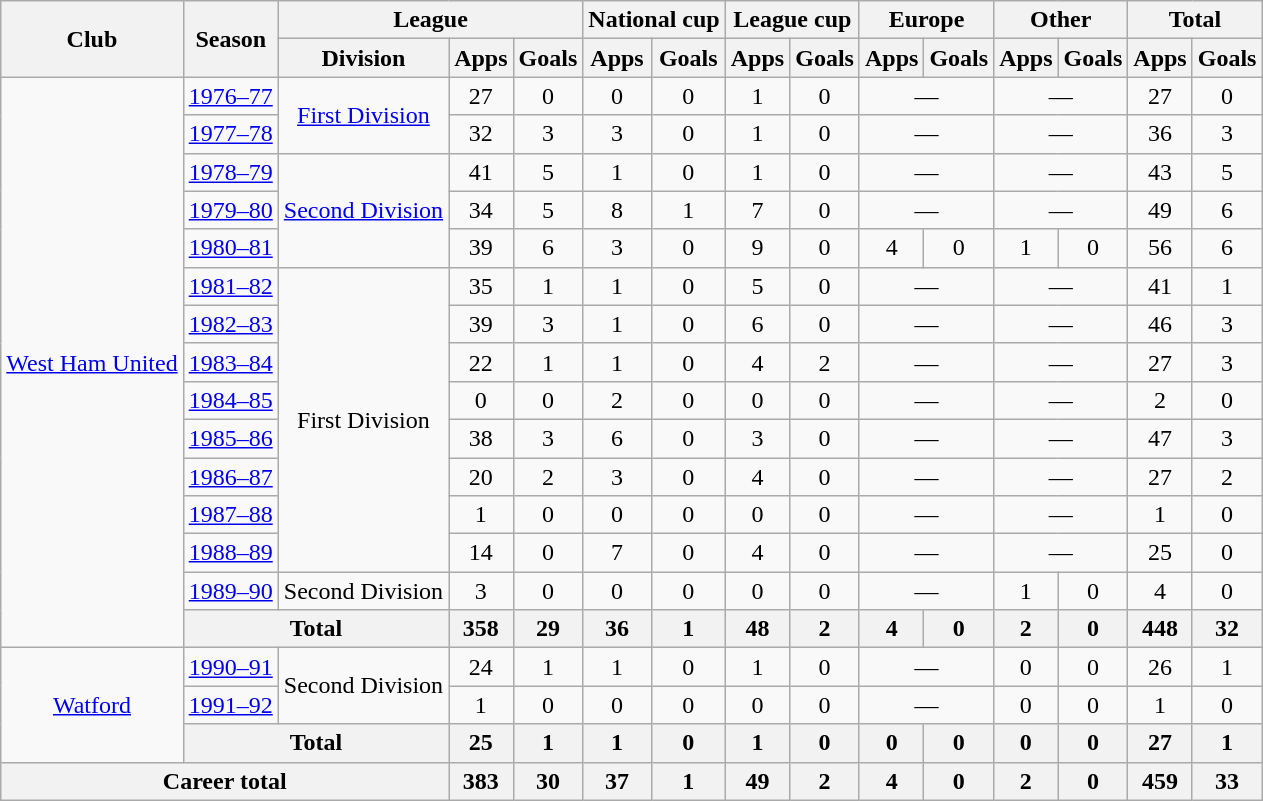<table class="wikitable" style="text-align:center">
<tr>
<th rowspan="2">Club</th>
<th rowspan="2">Season</th>
<th colspan="3">League</th>
<th colspan="2">National cup</th>
<th colspan="2">League cup</th>
<th colspan="2">Europe</th>
<th colspan="2">Other</th>
<th colspan="2">Total</th>
</tr>
<tr>
<th>Division</th>
<th>Apps</th>
<th>Goals</th>
<th>Apps</th>
<th>Goals</th>
<th>Apps</th>
<th>Goals</th>
<th>Apps</th>
<th>Goals</th>
<th>Apps</th>
<th>Goals</th>
<th>Apps</th>
<th>Goals</th>
</tr>
<tr>
<td rowspan="15"><a href='#'>West Ham United</a></td>
<td><a href='#'>1976–77</a></td>
<td rowspan="2"><a href='#'>First Division</a></td>
<td>27</td>
<td>0</td>
<td>0</td>
<td>0</td>
<td>1</td>
<td>0</td>
<td colspan="2">—</td>
<td colspan="2">—</td>
<td>27</td>
<td>0</td>
</tr>
<tr>
<td><a href='#'>1977–78</a></td>
<td>32</td>
<td>3</td>
<td>3</td>
<td>0</td>
<td>1</td>
<td>0</td>
<td colspan="2">—</td>
<td colspan="2">—</td>
<td>36</td>
<td>3</td>
</tr>
<tr>
<td><a href='#'>1978–79</a></td>
<td rowspan="3"><a href='#'>Second Division</a></td>
<td>41</td>
<td>5</td>
<td>1</td>
<td>0</td>
<td>1</td>
<td>0</td>
<td colspan="2">—</td>
<td colspan="2">—</td>
<td>43</td>
<td>5</td>
</tr>
<tr>
<td><a href='#'>1979–80</a></td>
<td>34</td>
<td>5</td>
<td>8</td>
<td>1</td>
<td>7</td>
<td>0</td>
<td colspan="2">—</td>
<td colspan="2">—</td>
<td>49</td>
<td>6</td>
</tr>
<tr>
<td><a href='#'>1980–81</a></td>
<td>39</td>
<td>6</td>
<td>3</td>
<td>0</td>
<td>9</td>
<td>0</td>
<td>4</td>
<td>0</td>
<td>1</td>
<td>0</td>
<td>56</td>
<td>6</td>
</tr>
<tr>
<td><a href='#'>1981–82</a></td>
<td rowspan="8">First Division</td>
<td>35</td>
<td>1</td>
<td>1</td>
<td>0</td>
<td>5</td>
<td>0</td>
<td colspan="2">—</td>
<td colspan="2">—</td>
<td>41</td>
<td>1</td>
</tr>
<tr>
<td><a href='#'>1982–83</a></td>
<td>39</td>
<td>3</td>
<td>1</td>
<td>0</td>
<td>6</td>
<td>0</td>
<td colspan="2">—</td>
<td colspan="2">—</td>
<td>46</td>
<td>3</td>
</tr>
<tr>
<td><a href='#'>1983–84</a></td>
<td>22</td>
<td>1</td>
<td>1</td>
<td>0</td>
<td>4</td>
<td>2</td>
<td colspan="2">—</td>
<td colspan="2">—</td>
<td>27</td>
<td>3</td>
</tr>
<tr>
<td><a href='#'>1984–85</a></td>
<td>0</td>
<td>0</td>
<td>2</td>
<td>0</td>
<td>0</td>
<td>0</td>
<td colspan="2">—</td>
<td colspan="2">—</td>
<td>2</td>
<td>0</td>
</tr>
<tr>
<td><a href='#'>1985–86</a></td>
<td>38</td>
<td>3</td>
<td>6</td>
<td>0</td>
<td>3</td>
<td>0</td>
<td colspan="2">—</td>
<td colspan="2">—</td>
<td>47</td>
<td>3</td>
</tr>
<tr>
<td><a href='#'>1986–87</a></td>
<td>20</td>
<td>2</td>
<td>3</td>
<td>0</td>
<td>4</td>
<td>0</td>
<td colspan="2">—</td>
<td colspan="2">—</td>
<td>27</td>
<td>2</td>
</tr>
<tr>
<td><a href='#'>1987–88</a></td>
<td>1</td>
<td>0</td>
<td>0</td>
<td>0</td>
<td>0</td>
<td>0</td>
<td colspan="2">—</td>
<td colspan="2">—</td>
<td>1</td>
<td>0</td>
</tr>
<tr>
<td><a href='#'>1988–89</a></td>
<td>14</td>
<td>0</td>
<td>7</td>
<td>0</td>
<td>4</td>
<td>0</td>
<td colspan="2">—</td>
<td colspan="2">—</td>
<td>25</td>
<td>0</td>
</tr>
<tr>
<td><a href='#'>1989–90</a></td>
<td rowspan="1">Second Division</td>
<td>3</td>
<td>0</td>
<td>0</td>
<td>0</td>
<td>0</td>
<td>0</td>
<td colspan="2">—</td>
<td>1</td>
<td>0</td>
<td>4</td>
<td>0</td>
</tr>
<tr>
<th colspan="2">Total</th>
<th>358</th>
<th>29</th>
<th>36</th>
<th>1</th>
<th>48</th>
<th>2</th>
<th>4</th>
<th>0</th>
<th>2</th>
<th>0</th>
<th>448</th>
<th>32</th>
</tr>
<tr>
<td rowspan="3"><a href='#'>Watford</a></td>
<td><a href='#'>1990–91</a></td>
<td rowspan="2">Second Division</td>
<td>24</td>
<td>1</td>
<td>1</td>
<td>0</td>
<td>1</td>
<td>0</td>
<td colspan="2">—</td>
<td>0</td>
<td>0</td>
<td>26</td>
<td>1</td>
</tr>
<tr>
<td><a href='#'>1991–92</a></td>
<td>1</td>
<td>0</td>
<td>0</td>
<td>0</td>
<td>0</td>
<td>0</td>
<td colspan="2">—</td>
<td>0</td>
<td>0</td>
<td>1</td>
<td>0</td>
</tr>
<tr>
<th colspan="2">Total</th>
<th>25</th>
<th>1</th>
<th>1</th>
<th>0</th>
<th>1</th>
<th>0</th>
<th>0</th>
<th>0</th>
<th>0</th>
<th>0</th>
<th>27</th>
<th>1</th>
</tr>
<tr>
<th colspan="3">Career total</th>
<th>383</th>
<th>30</th>
<th>37</th>
<th>1</th>
<th>49</th>
<th>2</th>
<th>4</th>
<th>0</th>
<th>2</th>
<th>0</th>
<th>459</th>
<th>33</th>
</tr>
</table>
